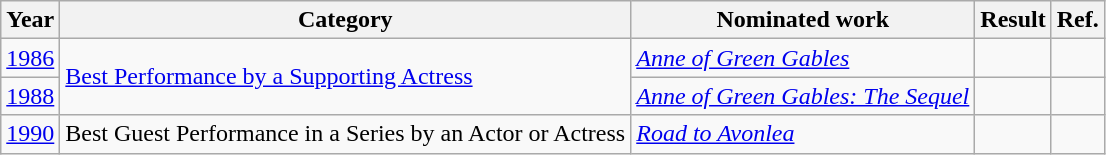<table class="wikitable">
<tr>
<th>Year</th>
<th>Category</th>
<th>Nominated work</th>
<th>Result</th>
<th>Ref.</th>
</tr>
<tr>
<td><a href='#'>1986</a></td>
<td rowspan="2"><a href='#'>Best Performance by a Supporting Actress</a></td>
<td><em><a href='#'>Anne of Green Gables</a></em></td>
<td></td>
<td align="center"></td>
</tr>
<tr>
<td><a href='#'>1988</a></td>
<td><em><a href='#'>Anne of Green Gables: The Sequel</a></em></td>
<td></td>
<td align="center"></td>
</tr>
<tr>
<td><a href='#'>1990</a></td>
<td>Best Guest Performance in a Series by an Actor or Actress</td>
<td><em><a href='#'>Road to Avonlea</a></em></td>
<td></td>
<td align="center"></td>
</tr>
</table>
